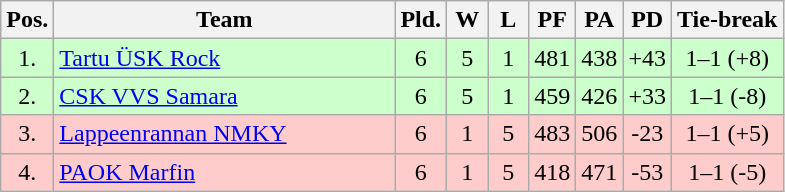<table class="wikitable" style="text-align:center">
<tr>
<th width=15>Pos.</th>
<th width=220>Team</th>
<th width=20>Pld.</th>
<th width=20>W</th>
<th width=20>L</th>
<th width=20>PF</th>
<th width=20>PA</th>
<th width=20>PD</th>
<th>Tie-break</th>
</tr>
<tr style="background: #ccffcc;">
<td>1.</td>
<td align=left> <a href='#'>Tartu ÜSK Rock</a></td>
<td>6</td>
<td>5</td>
<td>1</td>
<td>481</td>
<td>438</td>
<td>+43</td>
<td>1–1 (+8)</td>
</tr>
<tr style="background: #ccffcc;">
<td>2.</td>
<td align=left> <a href='#'>CSK VVS Samara</a></td>
<td>6</td>
<td>5</td>
<td>1</td>
<td>459</td>
<td>426</td>
<td>+33</td>
<td>1–1 (-8)</td>
</tr>
<tr style="background: #ffcccc;">
<td>3.</td>
<td align=left> <a href='#'>Lappeenrannan NMKY</a></td>
<td>6</td>
<td>1</td>
<td>5</td>
<td>483</td>
<td>506</td>
<td>-23</td>
<td>1–1 (+5)</td>
</tr>
<tr style="background: #ffcccc;">
<td>4.</td>
<td align=left> <a href='#'>PAOK Marfin</a></td>
<td>6</td>
<td>1</td>
<td>5</td>
<td>418</td>
<td>471</td>
<td>-53</td>
<td>1–1 (-5)</td>
</tr>
</table>
